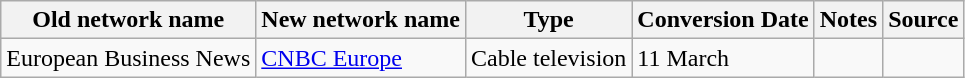<table class="wikitable">
<tr>
<th>Old network name</th>
<th>New network name</th>
<th>Type</th>
<th>Conversion Date</th>
<th>Notes</th>
<th>Source</th>
</tr>
<tr>
<td>European Business News</td>
<td><a href='#'>CNBC Europe</a></td>
<td>Cable television</td>
<td>11 March</td>
<td></td>
<td></td>
</tr>
</table>
